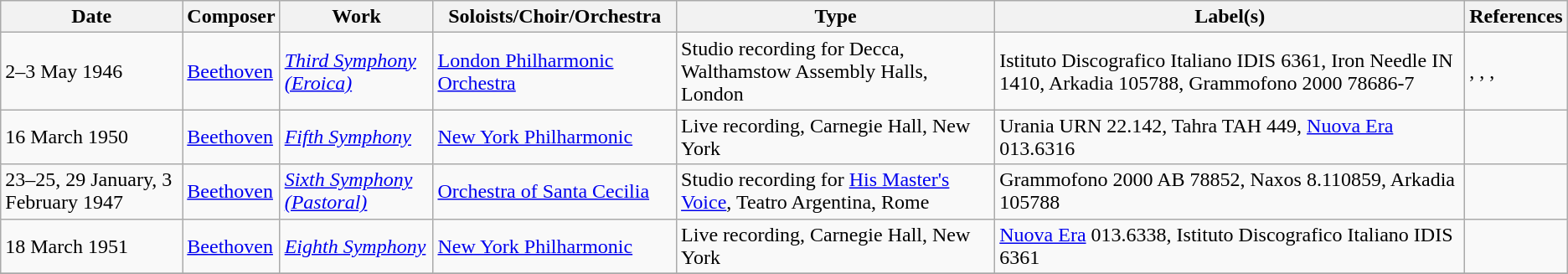<table class="wikitable">
<tr>
<th>Date</th>
<th>Composer</th>
<th>Work</th>
<th>Soloists/Choir/Orchestra</th>
<th>Type</th>
<th>Label(s)</th>
<th>References</th>
</tr>
<tr>
<td>2–3 May 1946</td>
<td><a href='#'>Beethoven</a></td>
<td><em><a href='#'>Third Symphony (Eroica)</a></em></td>
<td><a href='#'>London Philharmonic Orchestra</a></td>
<td>Studio recording for Decca, Walthamstow Assembly Halls, London</td>
<td>Istituto Discografico Italiano IDIS 6361, Iron Needle IN 1410, Arkadia 105788, Grammofono 2000 78686-7</td>
<td>, , , </td>
</tr>
<tr>
<td>16 March 1950</td>
<td><a href='#'>Beethoven</a></td>
<td><em><a href='#'>Fifth Symphony</a></em></td>
<td><a href='#'>New York Philharmonic</a></td>
<td>Live recording, Carnegie Hall, New York</td>
<td>Urania URN 22.142, Tahra TAH 449, <a href='#'>Nuova Era</a> 013.6316</td>
<td></td>
</tr>
<tr>
<td>23–25, 29 January, 3 February 1947</td>
<td><a href='#'>Beethoven</a></td>
<td><em><a href='#'>Sixth Symphony (Pastoral)</a></em></td>
<td><a href='#'>Orchestra of Santa Cecilia</a></td>
<td>Studio recording for <a href='#'>His Master's Voice</a>, Teatro Argentina, Rome</td>
<td>Grammofono 2000 AB 78852, Naxos 8.110859, Arkadia 105788</td>
<td></td>
</tr>
<tr>
<td>18 March 1951</td>
<td><a href='#'>Beethoven</a></td>
<td><em><a href='#'>Eighth Symphony</a></em></td>
<td><a href='#'>New York Philharmonic</a></td>
<td>Live recording, Carnegie Hall, New York</td>
<td><a href='#'>Nuova Era</a> 013.6338, Istituto Discografico Italiano IDIS 6361</td>
<td></td>
</tr>
<tr>
</tr>
</table>
